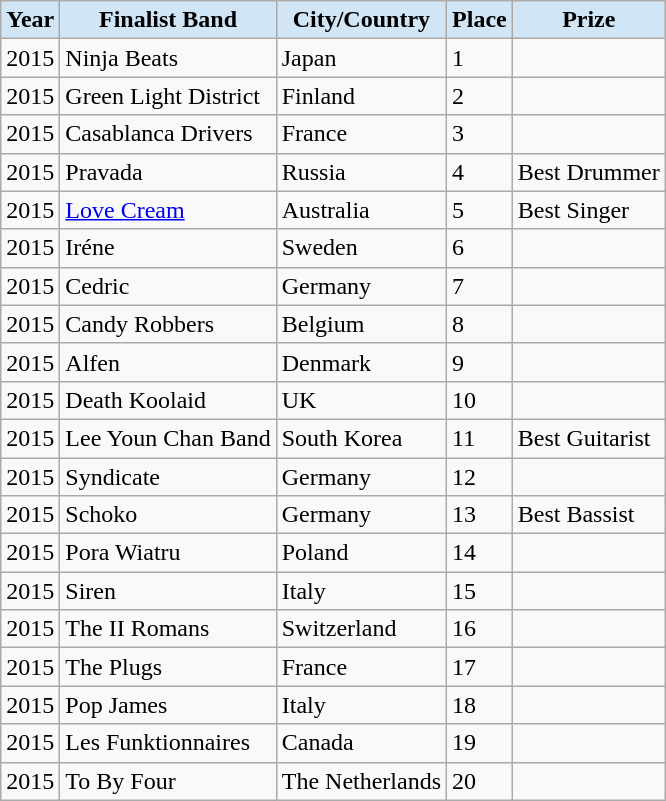<table class="wikitable collapsible">
<tr>
<th style="background:#d0e5f5">Year</th>
<th style="background:#d0e5f5">Finalist Band</th>
<th style="background:#d0e5f5">City/Country</th>
<th style="background:#d0e5f5">Place</th>
<th style="background:#d0e5f5">Prize</th>
</tr>
<tr>
<td>2015</td>
<td>Ninja Beats</td>
<td>Japan</td>
<td>1</td>
<td></td>
</tr>
<tr>
<td>2015</td>
<td>Green Light District</td>
<td>Finland</td>
<td>2</td>
<td></td>
</tr>
<tr>
<td>2015</td>
<td>Casablanca Drivers</td>
<td>France</td>
<td>3</td>
<td></td>
</tr>
<tr>
<td>2015</td>
<td>Pravada</td>
<td>Russia</td>
<td>4</td>
<td>Best Drummer</td>
</tr>
<tr>
<td>2015</td>
<td><a href='#'>Love Cream</a></td>
<td>Australia</td>
<td>5</td>
<td>Best Singer</td>
</tr>
<tr>
<td>2015</td>
<td>Iréne</td>
<td>Sweden</td>
<td>6</td>
<td></td>
</tr>
<tr>
<td>2015</td>
<td>Cedric</td>
<td>Germany</td>
<td>7</td>
<td></td>
</tr>
<tr>
<td>2015</td>
<td>Candy Robbers</td>
<td>Belgium</td>
<td>8</td>
<td></td>
</tr>
<tr>
<td>2015</td>
<td>Alfen</td>
<td>Denmark</td>
<td>9</td>
<td></td>
</tr>
<tr>
<td>2015</td>
<td>Death Koolaid</td>
<td>UK</td>
<td>10</td>
<td></td>
</tr>
<tr>
<td>2015</td>
<td>Lee Youn Chan Band</td>
<td>South Korea</td>
<td>11</td>
<td>Best Guitarist</td>
</tr>
<tr>
<td>2015</td>
<td>Syndicate</td>
<td>Germany</td>
<td>12</td>
<td></td>
</tr>
<tr>
<td>2015</td>
<td>Schoko</td>
<td>Germany</td>
<td>13</td>
<td>Best Bassist</td>
</tr>
<tr>
<td>2015</td>
<td>Pora Wiatru</td>
<td>Poland</td>
<td>14</td>
<td></td>
</tr>
<tr>
<td>2015</td>
<td>Siren</td>
<td>Italy</td>
<td>15</td>
<td></td>
</tr>
<tr>
<td>2015</td>
<td>The II Romans</td>
<td>Switzerland</td>
<td>16</td>
<td></td>
</tr>
<tr>
<td>2015</td>
<td>The Plugs</td>
<td>France</td>
<td>17</td>
<td></td>
</tr>
<tr>
<td>2015</td>
<td>Pop James</td>
<td>Italy</td>
<td>18</td>
<td></td>
</tr>
<tr>
<td>2015</td>
<td>Les Funktionnaires</td>
<td>Canada</td>
<td>19</td>
<td></td>
</tr>
<tr>
<td>2015</td>
<td>To By Four</td>
<td>The Netherlands</td>
<td>20</td>
<td></td>
</tr>
</table>
